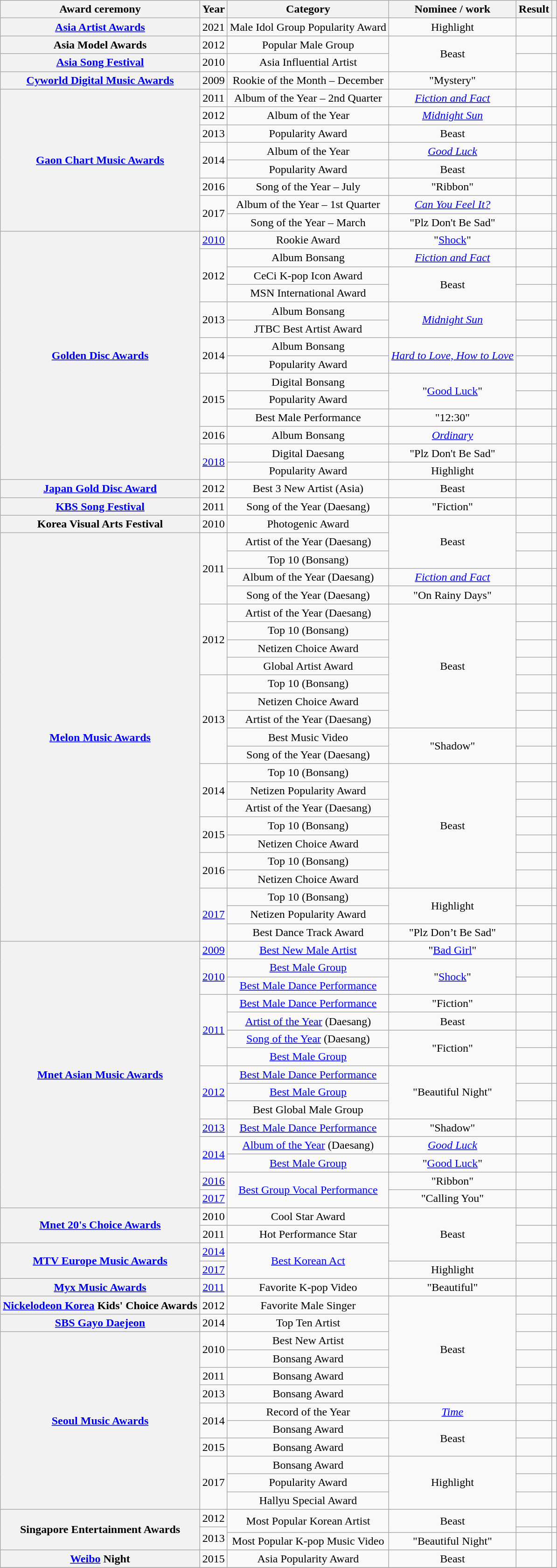<table class="wikitable sortable plainrowheaders" style="text-align:center">
<tr>
<th scope="col">Award ceremony</th>
<th scope="col">Year</th>
<th scope="col">Category</th>
<th scope="col">Nominee / work</th>
<th scope="col">Result</th>
<th scope="col" class="unsortable"></th>
</tr>
<tr>
<th scope="row"><a href='#'>Asia Artist Awards</a></th>
<td>2021</td>
<td>Male Idol Group Popularity Award</td>
<td>Highlight</td>
<td></td>
<td></td>
</tr>
<tr>
<th scope="row">Asia Model Awards</th>
<td>2012</td>
<td>Popular Male Group</td>
<td rowspan="2">Beast</td>
<td></td>
<td></td>
</tr>
<tr>
<th scope="row"><a href='#'>Asia Song Festival</a></th>
<td>2010</td>
<td>Asia Influential Artist</td>
<td></td>
<td></td>
</tr>
<tr>
<th scope="row"><a href='#'>Cyworld Digital Music Awards</a></th>
<td>2009</td>
<td>Rookie of the Month – December</td>
<td>"Mystery"</td>
<td></td>
<td></td>
</tr>
<tr>
<th scope="row" rowspan="8"><a href='#'>Gaon Chart Music Awards</a></th>
<td>2011</td>
<td>Album of the Year – 2nd Quarter</td>
<td><em><a href='#'>Fiction and Fact</a></em></td>
<td></td>
<td></td>
</tr>
<tr>
<td>2012</td>
<td>Album of the Year</td>
<td><em><a href='#'>Midnight Sun</a></em></td>
<td></td>
<td></td>
</tr>
<tr>
<td>2013</td>
<td>Popularity Award</td>
<td>Beast</td>
<td></td>
<td></td>
</tr>
<tr>
<td rowspan="2">2014</td>
<td>Album of the Year</td>
<td><em><a href='#'>Good Luck</a></em></td>
<td></td>
<td></td>
</tr>
<tr>
<td>Popularity Award</td>
<td>Beast</td>
<td></td>
<td></td>
</tr>
<tr>
<td>2016</td>
<td>Song of the Year – July</td>
<td>"Ribbon"</td>
<td></td>
<td></td>
</tr>
<tr>
<td rowspan="2">2017</td>
<td>Album of the Year – 1st Quarter</td>
<td><em><a href='#'>Can You Feel It?</a></em></td>
<td></td>
<td></td>
</tr>
<tr>
<td>Song of the Year – March</td>
<td>"Plz Don't Be Sad"</td>
<td></td>
<td></td>
</tr>
<tr>
<th scope="row" rowspan="14"><a href='#'>Golden Disc Awards</a></th>
<td><a href='#'>2010</a></td>
<td>Rookie Award</td>
<td>"<a href='#'>Shock</a>"</td>
<td></td>
<td></td>
</tr>
<tr>
<td rowspan="3">2012</td>
<td>Album Bonsang</td>
<td><em><a href='#'>Fiction and Fact</a></em></td>
<td></td>
<td></td>
</tr>
<tr>
<td>CeCi K-pop Icon Award</td>
<td rowspan="2">Beast</td>
<td></td>
<td></td>
</tr>
<tr>
<td>MSN International Award</td>
<td></td>
<td></td>
</tr>
<tr>
<td rowspan="2">2013</td>
<td>Album Bonsang</td>
<td rowspan="2"><em><a href='#'>Midnight Sun</a></em></td>
<td></td>
<td></td>
</tr>
<tr>
<td>JTBC Best Artist Award</td>
<td></td>
<td></td>
</tr>
<tr>
<td rowspan="2">2014</td>
<td>Album Bonsang</td>
<td rowspan="2"><em><a href='#'>Hard to Love, How to Love</a></em></td>
<td></td>
<td></td>
</tr>
<tr>
<td>Popularity Award</td>
<td></td>
<td></td>
</tr>
<tr>
<td rowspan="3">2015</td>
<td>Digital Bonsang</td>
<td rowspan="2">"<a href='#'>Good Luck</a>"</td>
<td></td>
<td></td>
</tr>
<tr>
<td>Popularity Award</td>
<td></td>
<td></td>
</tr>
<tr>
<td>Best Male Performance</td>
<td>"12:30"</td>
<td></td>
<td></td>
</tr>
<tr>
<td>2016</td>
<td>Album Bonsang</td>
<td><em><a href='#'>Ordinary</a></em></td>
<td></td>
<td></td>
</tr>
<tr>
<td rowspan="2"><a href='#'>2018</a></td>
<td>Digital Daesang</td>
<td>"Plz Don't Be Sad"</td>
<td></td>
<td></td>
</tr>
<tr>
<td>Popularity Award</td>
<td>Highlight</td>
<td></td>
<td></td>
</tr>
<tr>
<th scope="row"><a href='#'>Japan Gold Disc Award</a></th>
<td>2012</td>
<td>Best 3 New Artist (Asia)</td>
<td>Beast</td>
<td></td>
<td></td>
</tr>
<tr>
<th scope="row"><a href='#'>KBS Song Festival</a></th>
<td>2011</td>
<td>Song of the Year (Daesang)</td>
<td>"Fiction"</td>
<td></td>
<td></td>
</tr>
<tr>
<th scope="row">Korea Visual Arts Festival</th>
<td>2010</td>
<td>Photogenic Award</td>
<td rowspan="3">Beast</td>
<td></td>
<td></td>
</tr>
<tr>
<th scope="row" rowspan="23"><a href='#'>Melon Music Awards</a></th>
<td rowspan="4">2011</td>
<td>Artist of the Year (Daesang)</td>
<td></td>
<td></td>
</tr>
<tr>
<td>Top 10 (Bonsang)</td>
<td></td>
<td></td>
</tr>
<tr>
<td>Album of the Year (Daesang)</td>
<td><em><a href='#'>Fiction and Fact</a></em></td>
<td></td>
<td></td>
</tr>
<tr>
<td>Song of the Year (Daesang)</td>
<td>"On Rainy Days"</td>
<td></td>
<td></td>
</tr>
<tr>
<td rowspan="4">2012</td>
<td>Artist of the Year (Daesang)</td>
<td rowspan="7">Beast</td>
<td></td>
<td></td>
</tr>
<tr>
<td>Top 10 (Bonsang)</td>
<td></td>
<td></td>
</tr>
<tr>
<td>Netizen Choice Award</td>
<td></td>
<td></td>
</tr>
<tr>
<td>Global Artist Award</td>
<td></td>
<td></td>
</tr>
<tr>
<td rowspan="5">2013</td>
<td>Top 10 (Bonsang)</td>
<td></td>
<td></td>
</tr>
<tr>
<td>Netizen Choice Award</td>
<td></td>
<td></td>
</tr>
<tr>
<td>Artist of the Year (Daesang)</td>
<td></td>
<td></td>
</tr>
<tr>
<td>Best Music Video</td>
<td rowspan="2">"Shadow"</td>
<td></td>
<td></td>
</tr>
<tr>
<td>Song of the Year (Daesang)</td>
<td></td>
<td></td>
</tr>
<tr>
<td rowspan="3">2014</td>
<td>Top 10 (Bonsang)</td>
<td rowspan="7">Beast</td>
<td></td>
<td></td>
</tr>
<tr>
<td>Netizen Popularity Award</td>
<td></td>
<td></td>
</tr>
<tr>
<td>Artist of the Year (Daesang)</td>
<td></td>
<td></td>
</tr>
<tr>
<td rowspan="2">2015</td>
<td>Top 10 (Bonsang)</td>
<td></td>
<td></td>
</tr>
<tr>
<td>Netizen Choice Award</td>
<td></td>
<td></td>
</tr>
<tr>
<td rowspan="2">2016</td>
<td>Top 10 (Bonsang)</td>
<td></td>
<td></td>
</tr>
<tr>
<td>Netizen Choice Award</td>
<td></td>
<td></td>
</tr>
<tr>
<td rowspan="3"><a href='#'>2017</a></td>
<td>Top 10 (Bonsang)</td>
<td rowspan="2">Highlight</td>
<td></td>
<td></td>
</tr>
<tr>
<td>Netizen Popularity Award</td>
<td></td>
<td></td>
</tr>
<tr>
<td>Best Dance Track Award</td>
<td>"Plz Don’t Be Sad"</td>
<td></td>
<td></td>
</tr>
<tr>
<th scope="row" rowspan="15"><a href='#'>Mnet Asian Music Awards</a></th>
<td><a href='#'>2009</a></td>
<td><a href='#'>Best New Male Artist</a></td>
<td>"<a href='#'>Bad Girl</a>"</td>
<td></td>
<td></td>
</tr>
<tr>
<td rowspan="2"><a href='#'>2010</a></td>
<td><a href='#'>Best Male Group</a></td>
<td rowspan="2">"<a href='#'>Shock</a>"</td>
<td></td>
<td></td>
</tr>
<tr>
<td><a href='#'>Best Male Dance Performance</a></td>
<td></td>
<td></td>
</tr>
<tr>
<td rowspan="4"><a href='#'>2011</a></td>
<td><a href='#'>Best Male Dance Performance</a></td>
<td>"Fiction"</td>
<td></td>
<td></td>
</tr>
<tr>
<td><a href='#'>Artist of the Year</a> (Daesang)</td>
<td>Beast</td>
<td></td>
<td></td>
</tr>
<tr>
<td><a href='#'>Song of the Year</a> (Daesang)</td>
<td rowspan="2">"Fiction"</td>
<td></td>
<td></td>
</tr>
<tr>
<td><a href='#'>Best Male Group</a></td>
<td></td>
<td></td>
</tr>
<tr>
<td rowspan="3"><a href='#'>2012</a></td>
<td><a href='#'>Best Male Dance Performance</a></td>
<td rowspan="3">"Beautiful Night"</td>
<td></td>
<td></td>
</tr>
<tr>
<td><a href='#'>Best Male Group</a></td>
<td></td>
<td></td>
</tr>
<tr>
<td>Best Global Male Group</td>
<td></td>
<td></td>
</tr>
<tr>
<td><a href='#'>2013</a></td>
<td><a href='#'>Best Male Dance Performance</a></td>
<td>"Shadow"</td>
<td></td>
<td></td>
</tr>
<tr>
<td rowspan="2"><a href='#'>2014</a></td>
<td><a href='#'>Album of the Year</a> (Daesang)</td>
<td><em><a href='#'>Good Luck</a></em></td>
<td></td>
<td></td>
</tr>
<tr>
<td><a href='#'>Best Male Group</a></td>
<td>"<a href='#'>Good Luck</a>"</td>
<td></td>
<td></td>
</tr>
<tr>
<td><a href='#'>2016</a></td>
<td rowspan="2"><a href='#'>Best Group Vocal Performance</a></td>
<td>"Ribbon"</td>
<td></td>
<td></td>
</tr>
<tr>
<td><a href='#'>2017</a></td>
<td>"Calling You"</td>
<td></td>
<td></td>
</tr>
<tr>
<th scope="row" rowspan="2"><a href='#'>Mnet 20's Choice Awards</a></th>
<td>2010</td>
<td>Cool Star Award</td>
<td rowspan="3">Beast</td>
<td></td>
<td></td>
</tr>
<tr>
<td>2011</td>
<td>Hot Performance Star</td>
<td></td>
<td></td>
</tr>
<tr>
<th scope="row" rowspan="2"><a href='#'>MTV Europe Music Awards</a></th>
<td><a href='#'>2014</a></td>
<td rowspan="2"><a href='#'>Best Korean Act</a></td>
<td></td>
<td></td>
</tr>
<tr>
<td><a href='#'>2017</a></td>
<td>Highlight</td>
<td></td>
<td></td>
</tr>
<tr>
<th scope="row"><a href='#'>Myx Music Awards</a></th>
<td><a href='#'>2011</a></td>
<td>Favorite K-pop Video</td>
<td>"Beautiful"</td>
<td></td>
<td></td>
</tr>
<tr>
<th scope="row"><a href='#'>Nickelodeon Korea</a> Kids' Choice Awards</th>
<td>2012</td>
<td>Favorite Male Singer</td>
<td rowspan="6">Beast</td>
<td></td>
<td></td>
</tr>
<tr>
<th scope="row"><a href='#'>SBS Gayo Daejeon</a></th>
<td>2014</td>
<td>Top Ten Artist</td>
<td></td>
<td></td>
</tr>
<tr>
<th scope="row" rowspan="10"><a href='#'>Seoul Music Awards</a></th>
<td rowspan="2">2010</td>
<td>Best New Artist</td>
<td></td>
<td></td>
</tr>
<tr>
<td>Bonsang Award</td>
<td></td>
<td></td>
</tr>
<tr>
<td>2011</td>
<td>Bonsang Award</td>
<td></td>
<td></td>
</tr>
<tr>
<td>2013</td>
<td>Bonsang Award</td>
<td></td>
<td></td>
</tr>
<tr>
<td rowspan="2">2014</td>
<td>Record of the Year</td>
<td><em><a href='#'>Time</a></em></td>
<td></td>
<td></td>
</tr>
<tr>
<td>Bonsang Award</td>
<td rowspan="2">Beast</td>
<td></td>
<td></td>
</tr>
<tr>
<td>2015</td>
<td>Bonsang Award</td>
<td></td>
<td></td>
</tr>
<tr>
<td rowspan="3">2017</td>
<td>Bonsang Award</td>
<td rowspan="3">Highlight</td>
<td></td>
<td></td>
</tr>
<tr>
<td>Popularity Award</td>
<td></td>
<td></td>
</tr>
<tr>
<td>Hallyu Special Award</td>
<td></td>
<td></td>
</tr>
<tr>
<th scope="row" rowspan="3">Singapore Entertainment Awards</th>
<td>2012</td>
<td rowspan="2">Most Popular Korean Artist</td>
<td rowspan="2">Beast</td>
<td></td>
<td></td>
</tr>
<tr>
<td rowspan="2">2013</td>
<td></td>
<td></td>
</tr>
<tr>
<td>Most Popular K-pop Music Video</td>
<td>"Beautiful Night"</td>
<td></td>
<td></td>
</tr>
<tr>
<th scope="row"><a href='#'>Weibo</a> Night</th>
<td>2015</td>
<td>Asia Popularity Award</td>
<td>Beast</td>
<td></td>
<td></td>
</tr>
<tr>
</tr>
</table>
